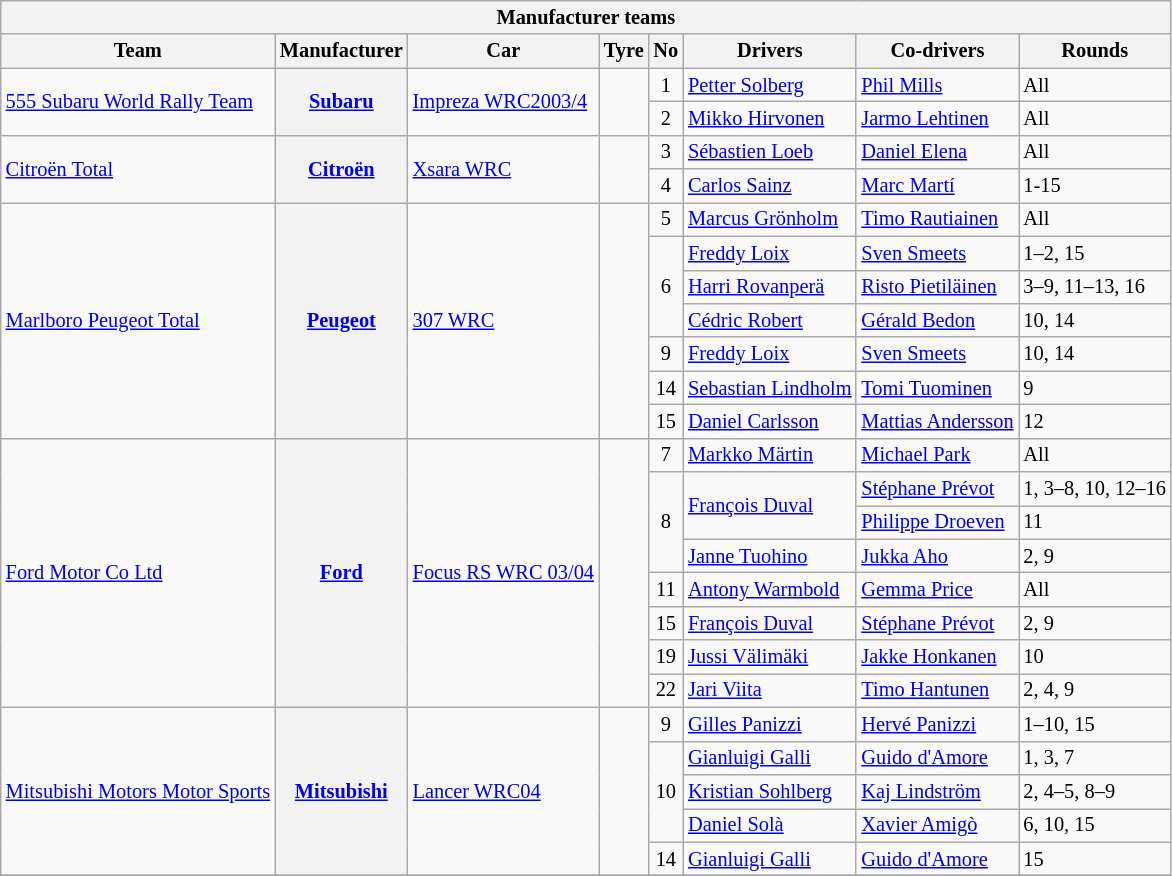<table class="wikitable" style="font-size: 85%">
<tr>
<th colspan=8>Manufacturer teams</th>
</tr>
<tr>
<th>Team</th>
<th>Manufacturer</th>
<th>Car</th>
<th>Tyre</th>
<th>No</th>
<th>Drivers</th>
<th>Co-drivers</th>
<th>Rounds</th>
</tr>
<tr>
<td rowspan="2" nowrap> <a href='#'>555 Subaru World Rally Team</a></td>
<th rowspan="2"><a href='#'>Subaru</a></th>
<td rowspan="2" nowrap><a href='#'>Impreza WRC2003/4</a></td>
<td rowspan="2" align="center"></td>
<td align="center">1</td>
<td> <a href='#'>Petter Solberg</a></td>
<td> <a href='#'>Phil Mills</a></td>
<td>All</td>
</tr>
<tr>
<td align="center">2</td>
<td> <a href='#'>Mikko Hirvonen</a></td>
<td> <a href='#'>Jarmo Lehtinen</a></td>
<td>All</td>
</tr>
<tr>
<td rowspan=2> <a href='#'>Citroën Total</a></td>
<th rowspan=2><a href='#'>Citroën</a></th>
<td rowspan=2><a href='#'>Xsara WRC</a></td>
<td rowspan="2" align="center"></td>
<td align="center">3</td>
<td> <a href='#'>Sébastien Loeb</a></td>
<td> <a href='#'>Daniel Elena</a></td>
<td>All</td>
</tr>
<tr>
<td align="center">4</td>
<td> <a href='#'>Carlos Sainz</a></td>
<td> <a href='#'>Marc Martí</a></td>
<td>1-15</td>
</tr>
<tr>
<td rowspan=7> <a href='#'>Marlboro Peugeot Total</a></td>
<th rowspan=7><a href='#'>Peugeot</a></th>
<td rowspan=7><a href='#'>307 WRC</a></td>
<td rowspan="7" align="center"></td>
<td align="center">5</td>
<td> <a href='#'>Marcus Grönholm</a></td>
<td> <a href='#'>Timo Rautiainen</a></td>
<td>All</td>
</tr>
<tr>
<td align="center" rowspan="3">6</td>
<td> <a href='#'>Freddy Loix</a></td>
<td> <a href='#'>Sven Smeets</a></td>
<td>1–2, 15</td>
</tr>
<tr>
<td nowrap> <a href='#'>Harri Rovanperä</a></td>
<td nowrap> <a href='#'>Risto Pietiläinen</a></td>
<td>3–9, 11–13, 16</td>
</tr>
<tr>
<td> <a href='#'>Cédric Robert</a></td>
<td> <a href='#'>Gérald Bedon</a></td>
<td>10, 14</td>
</tr>
<tr>
<td align="center">9</td>
<td> <a href='#'>Freddy Loix</a></td>
<td> <a href='#'>Sven Smeets</a></td>
<td>10, 14</td>
</tr>
<tr>
<td align="center">14</td>
<td> <a href='#'>Sebastian Lindholm</a></td>
<td> <a href='#'>Tomi Tuominen</a></td>
<td>9</td>
</tr>
<tr>
<td align="center">15</td>
<td> <a href='#'>Daniel Carlsson</a></td>
<td> <a href='#'>Mattias Andersson</a></td>
<td>12</td>
</tr>
<tr>
<td rowspan=8> <a href='#'>Ford Motor Co Ltd</a></td>
<th rowspan=8><a href='#'>Ford</a></th>
<td rowspan=8 nowrap><a href='#'>Focus RS WRC 03/04</a></td>
<td rowspan="8" align="center"></td>
<td align="center">7</td>
<td> <a href='#'>Markko Märtin</a></td>
<td> <a href='#'>Michael Park</a></td>
<td>All</td>
</tr>
<tr>
<td align="center" rowspan="3">8</td>
<td rowspan=2> <a href='#'>François Duval</a></td>
<td> <a href='#'>Stéphane Prévot</a></td>
<td nowrap>1, 3–8, 10, 12–16</td>
</tr>
<tr>
<td> <a href='#'>Philippe Droeven</a></td>
<td>11</td>
</tr>
<tr>
<td> <a href='#'>Janne Tuohino</a></td>
<td> <a href='#'>Jukka Aho</a></td>
<td>2, 9</td>
</tr>
<tr>
<td align="center">11</td>
<td> <a href='#'>Antony Warmbold</a></td>
<td> <a href='#'>Gemma Price</a></td>
<td>All</td>
</tr>
<tr>
<td align="center">15</td>
<td> <a href='#'>François Duval</a></td>
<td> <a href='#'>Stéphane Prévot</a></td>
<td>2, 9</td>
</tr>
<tr>
<td align="center">19</td>
<td> <a href='#'>Jussi Välimäki</a></td>
<td> <a href='#'>Jakke Honkanen</a></td>
<td>10</td>
</tr>
<tr>
<td align="center">22</td>
<td> <a href='#'>Jari Viita</a></td>
<td> <a href='#'>Timo Hantunen</a></td>
<td>2, 4, 9</td>
</tr>
<tr>
<td rowspan=5> <a href='#'>Mitsubishi Motors Motor Sports</a></td>
<th rowspan=5><a href='#'>Mitsubishi</a></th>
<td rowspan=5><a href='#'>Lancer WRC04</a></td>
<td rowspan="5" align="center"></td>
<td align="center">9</td>
<td> <a href='#'>Gilles Panizzi</a></td>
<td> <a href='#'>Hervé Panizzi</a></td>
<td>1–10, 15</td>
</tr>
<tr>
<td align="center" rowspan="3">10</td>
<td> <a href='#'>Gianluigi Galli</a></td>
<td> <a href='#'>Guido d'Amore</a></td>
<td>1, 3, 7</td>
</tr>
<tr>
<td> <a href='#'>Kristian Sohlberg</a></td>
<td> <a href='#'>Kaj Lindström</a></td>
<td>2, 4–5, 8–9</td>
</tr>
<tr>
<td> <a href='#'>Daniel Solà</a></td>
<td> <a href='#'>Xavier Amigò</a></td>
<td>6, 10, 15</td>
</tr>
<tr>
<td align="center">14</td>
<td> <a href='#'>Gianluigi Galli</a></td>
<td> <a href='#'>Guido d'Amore</a></td>
<td>15</td>
</tr>
<tr>
</tr>
</table>
